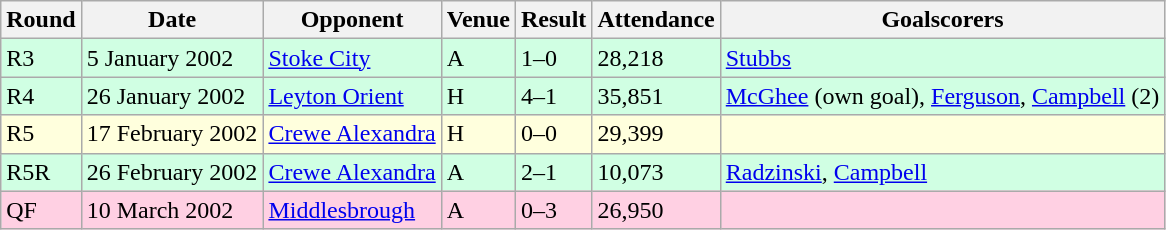<table class="wikitable">
<tr>
<th>Round</th>
<th>Date</th>
<th>Opponent</th>
<th>Venue</th>
<th>Result</th>
<th>Attendance</th>
<th>Goalscorers</th>
</tr>
<tr style="background-color: #d0ffe3;">
<td>R3</td>
<td>5 January 2002</td>
<td><a href='#'>Stoke City</a></td>
<td>A</td>
<td>1–0</td>
<td>28,218</td>
<td><a href='#'>Stubbs</a></td>
</tr>
<tr style="background-color: #d0ffe3;">
<td>R4</td>
<td>26 January 2002</td>
<td><a href='#'>Leyton Orient</a></td>
<td>H</td>
<td>4–1</td>
<td>35,851</td>
<td><a href='#'>McGhee</a> (own goal), <a href='#'>Ferguson</a>, <a href='#'>Campbell</a> (2)</td>
</tr>
<tr style="background-color: #ffffdd;">
<td>R5</td>
<td>17 February 2002</td>
<td><a href='#'>Crewe Alexandra</a></td>
<td>H</td>
<td>0–0</td>
<td>29,399</td>
<td></td>
</tr>
<tr style="background-color: #d0ffe3;">
<td>R5R</td>
<td>26 February 2002</td>
<td><a href='#'>Crewe Alexandra</a></td>
<td>A</td>
<td>2–1</td>
<td>10,073</td>
<td><a href='#'>Radzinski</a>, <a href='#'>Campbell</a></td>
</tr>
<tr style="background-color: #ffd0e3;">
<td>QF</td>
<td>10 March 2002</td>
<td><a href='#'>Middlesbrough</a></td>
<td>A</td>
<td>0–3</td>
<td>26,950</td>
<td></td>
</tr>
</table>
